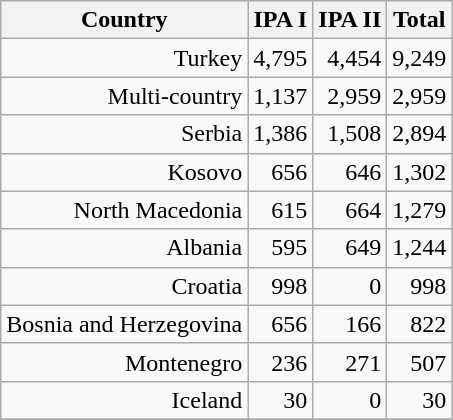<table class="wikitable sortable" style="text-align: right;">
<tr>
<th>Country</th>
<th>IPA I</th>
<th>IPA II</th>
<th>Total</th>
</tr>
<tr>
<td>Turkey</td>
<td>4,795</td>
<td>4,454</td>
<td>9,249</td>
</tr>
<tr>
<td>Multi-country</td>
<td>1,137</td>
<td>2,959</td>
<td>2,959</td>
</tr>
<tr>
<td>Serbia</td>
<td>1,386</td>
<td>1,508</td>
<td>2,894</td>
</tr>
<tr>
<td>Kosovo</td>
<td>656</td>
<td>646</td>
<td>1,302</td>
</tr>
<tr>
<td>North Macedonia</td>
<td>615</td>
<td>664</td>
<td>1,279</td>
</tr>
<tr>
<td>Albania</td>
<td>595</td>
<td>649</td>
<td>1,244</td>
</tr>
<tr>
<td>Croatia</td>
<td>998</td>
<td>0</td>
<td>998</td>
</tr>
<tr>
<td>Bosnia and Herzegovina</td>
<td>656</td>
<td>166</td>
<td>822</td>
</tr>
<tr>
<td>Montenegro</td>
<td>236</td>
<td>271</td>
<td>507</td>
</tr>
<tr>
<td>Iceland</td>
<td>30</td>
<td>0</td>
<td>30</td>
</tr>
<tr>
</tr>
</table>
